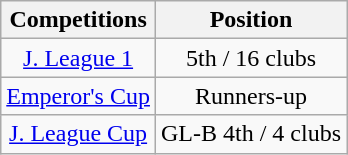<table class="wikitable" style="text-align:center;">
<tr>
<th>Competitions</th>
<th>Position</th>
</tr>
<tr>
<td><a href='#'>J. League 1</a></td>
<td>5th / 16 clubs</td>
</tr>
<tr>
<td><a href='#'>Emperor's Cup</a></td>
<td>Runners-up</td>
</tr>
<tr>
<td><a href='#'>J. League Cup</a></td>
<td>GL-B 4th / 4 clubs</td>
</tr>
</table>
